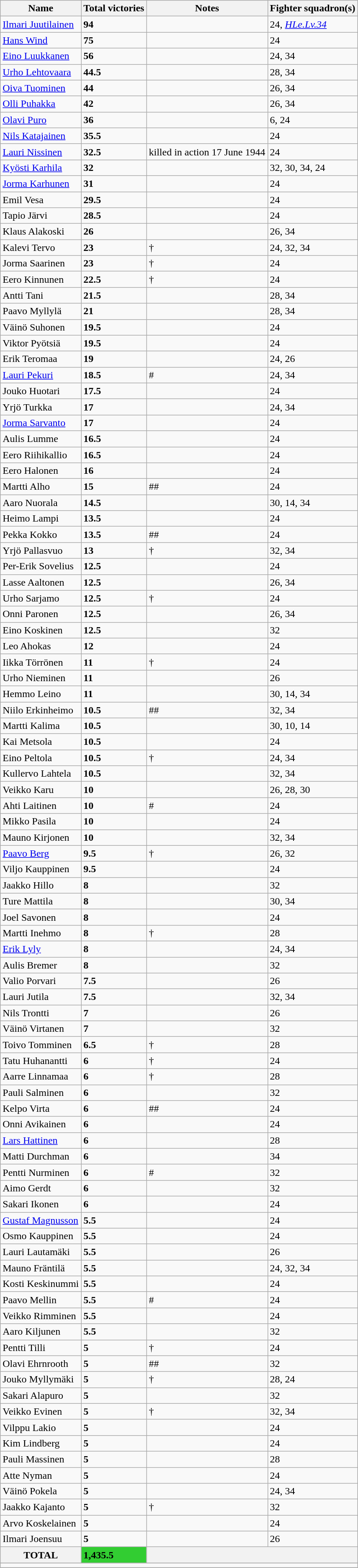<table class="wikitable">
<tr>
<th>Name</th>
<th>Total victories</th>
<th>Notes</th>
<th>Fighter squadron(s)</th>
</tr>
<tr>
<td><a href='#'>Ilmari Juutilainen</a></td>
<td><strong>94</strong></td>
<td></td>
<td>24, <a href='#'><em>HLe.Lv.34</em></a></td>
</tr>
<tr>
<td><a href='#'>Hans Wind</a></td>
<td><strong>75</strong></td>
<td></td>
<td>24</td>
</tr>
<tr>
<td><a href='#'>Eino Luukkanen</a></td>
<td><strong>56</strong></td>
<td></td>
<td>24, 34</td>
</tr>
<tr>
<td><a href='#'>Urho Lehtovaara</a></td>
<td><strong>44.5</strong></td>
<td></td>
<td>28, 34</td>
</tr>
<tr>
<td><a href='#'>Oiva Tuominen</a></td>
<td><strong>44</strong></td>
<td></td>
<td>26, 34</td>
</tr>
<tr>
<td><a href='#'>Olli Puhakka</a></td>
<td><strong>42</strong></td>
<td></td>
<td>26, 34</td>
</tr>
<tr>
<td><a href='#'>Olavi Puro</a></td>
<td><strong>36</strong></td>
<td></td>
<td>6, 24</td>
</tr>
<tr>
<td><a href='#'>Nils Katajainen</a></td>
<td><strong>35.5</strong></td>
<td></td>
<td>24</td>
</tr>
<tr>
<td><a href='#'>Lauri Nissinen</a></td>
<td><strong>32.5</strong></td>
<td> killed in action 17 June 1944</td>
<td>24</td>
</tr>
<tr>
<td><a href='#'>Kyösti Karhila</a></td>
<td><strong>32</strong></td>
<td></td>
<td>32, 30, 34, 24</td>
</tr>
<tr>
<td><a href='#'>Jorma Karhunen</a></td>
<td><strong>31</strong></td>
<td></td>
<td>24</td>
</tr>
<tr>
<td>Emil Vesa</td>
<td><strong>29.5</strong></td>
<td></td>
<td>24</td>
</tr>
<tr>
<td>Tapio Järvi</td>
<td><strong>28.5</strong></td>
<td></td>
<td>24</td>
</tr>
<tr>
<td>Klaus Alakoski</td>
<td><strong>26</strong></td>
<td></td>
<td>26, 34</td>
</tr>
<tr>
<td>Kalevi Tervo</td>
<td><strong>23</strong></td>
<td>†</td>
<td>24, 32, 34</td>
</tr>
<tr>
<td>Jorma Saarinen</td>
<td><strong>23</strong></td>
<td>†</td>
<td>24</td>
</tr>
<tr>
<td>Eero Kinnunen</td>
<td><strong>22.5</strong></td>
<td>†</td>
<td>24</td>
</tr>
<tr>
<td>Antti Tani</td>
<td><strong>21.5</strong></td>
<td></td>
<td>28, 34</td>
</tr>
<tr>
<td>Paavo Myllylä</td>
<td><strong>21</strong></td>
<td></td>
<td>28, 34</td>
</tr>
<tr>
<td>Väinö Suhonen</td>
<td><strong>19.5</strong></td>
<td></td>
<td>24</td>
</tr>
<tr>
<td>Viktor Pyötsiä</td>
<td><strong>19.5</strong></td>
<td></td>
<td>24</td>
</tr>
<tr>
<td>Erik Teromaa</td>
<td><strong>19</strong></td>
<td></td>
<td>24, 26</td>
</tr>
<tr>
<td><a href='#'>Lauri Pekuri</a></td>
<td><strong>18.5</strong></td>
<td>#</td>
<td>24, 34</td>
</tr>
<tr>
<td>Jouko Huotari</td>
<td><strong>17.5</strong></td>
<td></td>
<td>24</td>
</tr>
<tr>
<td>Yrjö Turkka</td>
<td><strong>17</strong></td>
<td></td>
<td>24, 34</td>
</tr>
<tr>
<td><a href='#'>Jorma Sarvanto</a></td>
<td><strong>17</strong></td>
<td></td>
<td>24</td>
</tr>
<tr>
<td>Aulis Lumme</td>
<td><strong>16.5</strong></td>
<td></td>
<td>24</td>
</tr>
<tr>
<td>Eero Riihikallio</td>
<td><strong>16.5</strong></td>
<td></td>
<td>24</td>
</tr>
<tr>
<td>Eero Halonen</td>
<td><strong>16</strong></td>
<td></td>
<td>24</td>
</tr>
<tr>
<td>Martti Alho</td>
<td><strong>15</strong></td>
<td>##</td>
<td>24</td>
</tr>
<tr>
<td>Aaro Nuorala</td>
<td><strong>14.5</strong></td>
<td></td>
<td>30, 14, 34</td>
</tr>
<tr>
<td>Heimo Lampi</td>
<td><strong>13.5</strong></td>
<td></td>
<td>24</td>
</tr>
<tr>
<td>Pekka Kokko</td>
<td><strong>13.5</strong></td>
<td>##</td>
<td>24</td>
</tr>
<tr>
<td>Yrjö Pallasvuo</td>
<td><strong>13</strong></td>
<td>†</td>
<td>32, 34</td>
</tr>
<tr>
<td>Per-Erik Sovelius</td>
<td><strong>12.5</strong></td>
<td></td>
<td>24</td>
</tr>
<tr>
<td>Lasse Aaltonen</td>
<td><strong>12.5</strong></td>
<td></td>
<td>26, 34</td>
</tr>
<tr>
<td>Urho Sarjamo</td>
<td><strong>12.5</strong></td>
<td>†</td>
<td>24</td>
</tr>
<tr>
<td>Onni Paronen</td>
<td><strong>12.5</strong></td>
<td></td>
<td>26, 34</td>
</tr>
<tr>
<td>Eino Koskinen</td>
<td><strong>12.5</strong></td>
<td></td>
<td>32</td>
</tr>
<tr>
<td>Leo Ahokas</td>
<td><strong>12</strong></td>
<td></td>
<td>24</td>
</tr>
<tr>
<td>Iikka Törrönen</td>
<td><strong>11</strong></td>
<td>†</td>
<td>24</td>
</tr>
<tr>
<td>Urho Nieminen</td>
<td><strong>11</strong></td>
<td></td>
<td>26</td>
</tr>
<tr>
<td>Hemmo Leino</td>
<td><strong>11</strong></td>
<td></td>
<td>30, 14, 34</td>
</tr>
<tr>
<td>Niilo Erkinheimo</td>
<td><strong>10.5</strong></td>
<td>##</td>
<td>32, 34</td>
</tr>
<tr>
<td>Martti Kalima</td>
<td><strong>10.5</strong></td>
<td></td>
<td>30, 10, 14</td>
</tr>
<tr>
<td>Kai Metsola</td>
<td><strong>10.5</strong></td>
<td></td>
<td>24</td>
</tr>
<tr>
<td>Eino Peltola</td>
<td><strong>10.5</strong></td>
<td>†</td>
<td>24, 34</td>
</tr>
<tr>
<td>Kullervo Lahtela</td>
<td><strong>10.5</strong></td>
<td></td>
<td>32, 34</td>
</tr>
<tr>
<td>Veikko Karu</td>
<td><strong>10</strong></td>
<td></td>
<td>26, 28, 30</td>
</tr>
<tr>
<td>Ahti Laitinen</td>
<td><strong>10</strong></td>
<td>#</td>
<td>24</td>
</tr>
<tr>
<td>Mikko Pasila</td>
<td><strong>10</strong></td>
<td></td>
<td>24</td>
</tr>
<tr>
<td>Mauno Kirjonen</td>
<td><strong>10</strong></td>
<td></td>
<td>32, 34</td>
</tr>
<tr>
<td><a href='#'>Paavo Berg</a></td>
<td><strong>9.5</strong></td>
<td>†</td>
<td>26, 32</td>
</tr>
<tr>
<td>Viljo Kauppinen</td>
<td><strong>9.5</strong></td>
<td></td>
<td>24</td>
</tr>
<tr>
<td>Jaakko Hillo</td>
<td><strong>8</strong></td>
<td></td>
<td>32</td>
</tr>
<tr>
<td>Ture Mattila</td>
<td><strong>8</strong></td>
<td></td>
<td>30, 34</td>
</tr>
<tr>
<td>Joel Savonen</td>
<td><strong>8</strong></td>
<td></td>
<td>24</td>
</tr>
<tr>
<td>Martti Inehmo</td>
<td><strong>8</strong></td>
<td>†</td>
<td>28</td>
</tr>
<tr>
<td><a href='#'>Erik Lyly</a></td>
<td><strong>8</strong></td>
<td></td>
<td>24, 34</td>
</tr>
<tr>
<td>Aulis Bremer</td>
<td><strong>8</strong></td>
<td></td>
<td>32</td>
</tr>
<tr>
<td>Valio Porvari</td>
<td><strong>7.5</strong></td>
<td></td>
<td>26</td>
</tr>
<tr>
<td>Lauri Jutila</td>
<td><strong>7.5</strong></td>
<td></td>
<td>32, 34</td>
</tr>
<tr>
<td>Nils Trontti</td>
<td><strong>7</strong></td>
<td></td>
<td>26</td>
</tr>
<tr>
<td>Väinö Virtanen</td>
<td><strong>7</strong></td>
<td></td>
<td>32</td>
</tr>
<tr>
<td>Toivo Tomminen</td>
<td><strong>6.5</strong></td>
<td>†</td>
<td>28</td>
</tr>
<tr>
<td>Tatu Huhanantti</td>
<td><strong>6</strong></td>
<td>†</td>
<td>24</td>
</tr>
<tr>
<td>Aarre Linnamaa</td>
<td><strong>6</strong></td>
<td>†</td>
<td>28</td>
</tr>
<tr>
<td>Pauli Salminen</td>
<td><strong>6</strong></td>
<td></td>
<td>32</td>
</tr>
<tr>
<td>Kelpo Virta</td>
<td><strong>6</strong></td>
<td>##</td>
<td>24</td>
</tr>
<tr>
<td>Onni Avikainen</td>
<td><strong>6</strong></td>
<td></td>
<td>24</td>
</tr>
<tr>
<td><a href='#'>Lars Hattinen</a></td>
<td><strong>6</strong></td>
<td></td>
<td>28</td>
</tr>
<tr>
<td>Matti Durchman</td>
<td><strong>6</strong></td>
<td></td>
<td>34</td>
</tr>
<tr>
<td>Pentti Nurminen</td>
<td><strong>6</strong></td>
<td>#</td>
<td>32</td>
</tr>
<tr>
<td>Aimo Gerdt</td>
<td><strong>6</strong></td>
<td></td>
<td>32</td>
</tr>
<tr>
<td>Sakari Ikonen</td>
<td><strong>6</strong></td>
<td></td>
<td>24</td>
</tr>
<tr>
<td><a href='#'>Gustaf Magnusson</a></td>
<td><strong>5.5</strong></td>
<td></td>
<td>24</td>
</tr>
<tr>
<td>Osmo Kauppinen</td>
<td><strong>5.5</strong></td>
<td></td>
<td>24</td>
</tr>
<tr>
<td>Lauri Lautamäki</td>
<td><strong>5.5</strong></td>
<td></td>
<td>26</td>
</tr>
<tr>
<td>Mauno Fräntilä</td>
<td><strong>5.5</strong></td>
<td></td>
<td>24, 32, 34</td>
</tr>
<tr>
<td>Kosti Keskinummi</td>
<td><strong>5.5</strong></td>
<td></td>
<td>24</td>
</tr>
<tr>
<td>Paavo Mellin</td>
<td><strong>5.5</strong></td>
<td>#</td>
<td>24</td>
</tr>
<tr>
<td>Veikko Rimminen</td>
<td><strong>5.5</strong></td>
<td></td>
<td>24</td>
</tr>
<tr>
<td>Aaro Kiljunen</td>
<td><strong>5.5</strong></td>
<td></td>
<td>32</td>
</tr>
<tr>
<td>Pentti Tilli</td>
<td><strong>5</strong></td>
<td>†</td>
<td>24</td>
</tr>
<tr>
<td>Olavi Ehrnrooth</td>
<td><strong>5</strong></td>
<td>##</td>
<td>32</td>
</tr>
<tr>
<td>Jouko Myllymäki</td>
<td><strong>5</strong></td>
<td>†</td>
<td>28, 24</td>
</tr>
<tr>
<td>Sakari Alapuro</td>
<td><strong>5</strong></td>
<td></td>
<td>32</td>
</tr>
<tr>
<td>Veikko Evinen</td>
<td><strong>5</strong></td>
<td>†</td>
<td>32, 34</td>
</tr>
<tr>
<td>Vilppu Lakio</td>
<td><strong>5</strong></td>
<td></td>
<td>24</td>
</tr>
<tr>
<td>Kim Lindberg</td>
<td><strong>5</strong></td>
<td></td>
<td>24</td>
</tr>
<tr>
<td>Pauli Massinen</td>
<td><strong>5</strong></td>
<td></td>
<td>28</td>
</tr>
<tr>
<td>Atte Nyman</td>
<td><strong>5</strong></td>
<td></td>
<td>24</td>
</tr>
<tr>
<td>Väinö Pokela</td>
<td><strong>5</strong></td>
<td></td>
<td>24, 34</td>
</tr>
<tr>
<td>Jaakko Kajanto</td>
<td><strong>5</strong></td>
<td>†</td>
<td>32</td>
</tr>
<tr>
<td>Arvo Koskelainen</td>
<td><strong>5</strong></td>
<td></td>
<td>24</td>
</tr>
<tr>
<td>Ilmari Joensuu</td>
<td><strong>5</strong></td>
<td></td>
<td>26</td>
</tr>
<tr>
<th>TOTAL</th>
<td bgcolor=#32CD32><strong>1,435.5</strong></td>
<th colspan="2"></th>
</tr>
<tr>
</tr>
<tr>
<td colspan="4"></td>
</tr>
<tr>
</tr>
</table>
